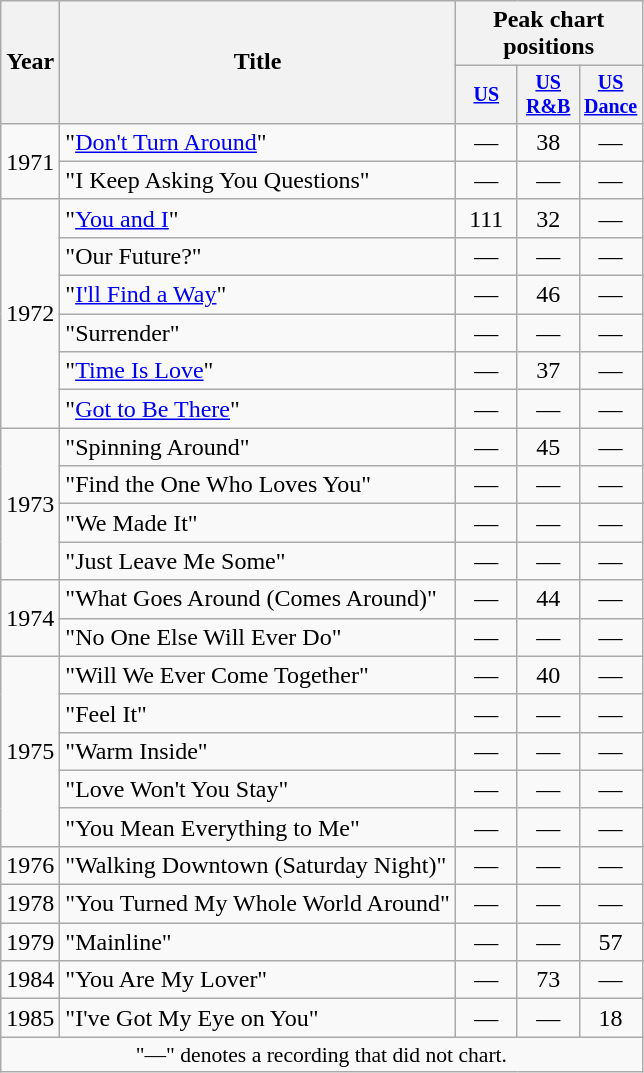<table class="wikitable" style="text-align:center;">
<tr>
<th rowspan="2">Year</th>
<th rowspan="2">Title</th>
<th colspan="4">Peak chart positions</th>
</tr>
<tr style="font-size:smaller;">
<th width="35"><a href='#'>US</a><br></th>
<th width="35"><a href='#'>US R&B</a><br></th>
<th width="35"><a href='#'>US Dance</a><br></th>
</tr>
<tr>
<td rowspan="2">1971</td>
<td align="left">"<a href='#'>Don't Turn Around</a>"</td>
<td>—</td>
<td>38</td>
<td>—</td>
</tr>
<tr>
<td align="left">"I Keep Asking You Questions"</td>
<td>—</td>
<td>—</td>
<td>—</td>
</tr>
<tr>
<td rowspan="6">1972</td>
<td align="left">"<a href='#'>You and I</a>"</td>
<td>111</td>
<td>32</td>
<td>—</td>
</tr>
<tr>
<td align="left">"Our Future?"</td>
<td>—</td>
<td>—</td>
<td>—</td>
</tr>
<tr>
<td align="left">"<a href='#'>I'll Find a Way</a>"</td>
<td>—</td>
<td>46</td>
<td>—</td>
</tr>
<tr>
<td align="left">"Surrender"</td>
<td>—</td>
<td>—</td>
<td>—</td>
</tr>
<tr>
<td align="left">"<a href='#'>Time Is Love</a>"</td>
<td>—</td>
<td>37</td>
<td>—</td>
</tr>
<tr>
<td align="left">"<a href='#'>Got to Be There</a>"</td>
<td>—</td>
<td>—</td>
<td>—</td>
</tr>
<tr>
<td rowspan="4">1973</td>
<td align="left">"Spinning Around"</td>
<td>—</td>
<td>45</td>
<td>—</td>
</tr>
<tr>
<td align="left">"Find the One Who Loves You"</td>
<td>—</td>
<td>—</td>
<td>—</td>
</tr>
<tr>
<td align="left">"We Made It"</td>
<td>—</td>
<td>—</td>
<td>—</td>
</tr>
<tr>
<td align="left">"Just Leave Me Some"</td>
<td>—</td>
<td>—</td>
<td>—</td>
</tr>
<tr>
<td rowspan="2">1974</td>
<td align="left">"What Goes Around (Comes Around)"</td>
<td>—</td>
<td>44</td>
<td>—</td>
</tr>
<tr>
<td align="left">"No One Else Will Ever Do"</td>
<td>—</td>
<td>—</td>
<td>—</td>
</tr>
<tr>
<td rowspan="5">1975</td>
<td align="left">"Will We Ever Come Together"</td>
<td>—</td>
<td>40</td>
<td>—</td>
</tr>
<tr>
<td align="left">"Feel It"</td>
<td>—</td>
<td>—</td>
<td>—</td>
</tr>
<tr>
<td align="left">"Warm Inside"</td>
<td>—</td>
<td>—</td>
<td>—</td>
</tr>
<tr>
<td align="left">"Love Won't You Stay"</td>
<td>—</td>
<td>—</td>
<td>—</td>
</tr>
<tr>
<td align="left">"You Mean Everything to Me"</td>
<td>—</td>
<td>—</td>
<td>—</td>
</tr>
<tr>
<td rowspan="1">1976</td>
<td align="left">"Walking Downtown (Saturday Night)"</td>
<td>—</td>
<td>—</td>
<td>—</td>
</tr>
<tr>
<td rowspan="1">1978</td>
<td align="left">"You Turned My Whole World Around"</td>
<td>—</td>
<td>—</td>
<td>—</td>
</tr>
<tr>
<td rowspan="1">1979</td>
<td align="left">"Mainline"</td>
<td>—</td>
<td>—</td>
<td>57</td>
</tr>
<tr>
<td rowspan="1">1984</td>
<td align="left">"You Are My Lover"</td>
<td>—</td>
<td>73</td>
<td>—</td>
</tr>
<tr>
<td rowspan="1">1985</td>
<td align="left">"I've Got My Eye on You"</td>
<td>—</td>
<td>—</td>
<td>18</td>
</tr>
<tr>
<td colspan="15" style="font-size:90%">"—" denotes a recording that did not chart.</td>
</tr>
</table>
